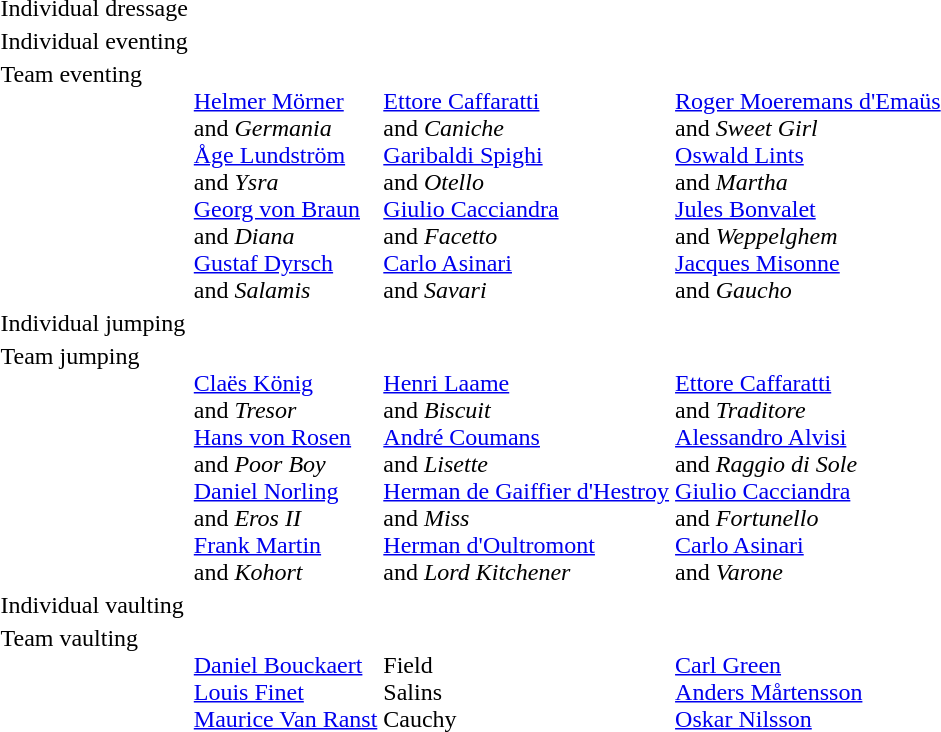<table>
<tr>
<td>Individual dressage<br></td>
<td></td>
<td></td>
<td></td>
</tr>
<tr valign="top">
<td>Individual eventing<br></td>
<td></td>
<td></td>
<td></td>
</tr>
<tr valign="top">
<td>Team eventing<br></td>
<td><br><a href='#'>Helmer Mörner</a> <br> and <em>Germania</em><br><a href='#'>Åge Lundström</a> <br> and <em>Ysra</em><br><a href='#'>Georg von Braun</a> <br> and <em>Diana</em><br><a href='#'>Gustaf Dyrsch</a> <br> and <em>Salamis</em></td>
<td><br><a href='#'>Ettore Caffaratti</a> <br> and <em>Caniche</em><br><a href='#'>Garibaldi Spighi</a> <br> and <em>Otello</em><br><a href='#'>Giulio Cacciandra</a> <br> and <em>Facetto</em><br><a href='#'>Carlo Asinari</a> <br> and <em>Savari</em></td>
<td><br><a href='#'>Roger Moeremans d'Emaüs</a> <br> and <em>Sweet Girl</em><br><a href='#'>Oswald Lints</a> <br> and <em>Martha</em><br><a href='#'>Jules Bonvalet</a> <br> and <em>Weppelghem</em><br><a href='#'>Jacques Misonne</a> <br> and <em>Gaucho</em></td>
</tr>
<tr valign="top">
<td>Individual jumping<br></td>
<td></td>
<td></td>
<td></td>
</tr>
<tr valign="top">
<td>Team jumping<br></td>
<td><br><a href='#'>Claës König</a> <br> and <em>Tresor</em><br><a href='#'>Hans von Rosen</a> <br> and <em>Poor Boy</em><br><a href='#'>Daniel Norling</a> <br> and <em>Eros II</em><br><a href='#'>Frank Martin</a> <br> and <em>Kohort</em></td>
<td><br><a href='#'>Henri Laame</a> <br> and <em>Biscuit</em><br><a href='#'>André Coumans</a> <br> and <em>Lisette</em><br><a href='#'>Herman de Gaiffier d'Hestroy</a> <br> and <em>Miss</em><br><a href='#'>Herman d'Oultromont</a> <br> and <em>Lord Kitchener</em></td>
<td><br><a href='#'>Ettore Caffaratti</a> <br> and <em>Traditore</em><br><a href='#'>Alessandro Alvisi</a> <br> and <em>Raggio di Sole</em><br><a href='#'>Giulio Cacciandra</a> <br> and <em>Fortunello</em><br><a href='#'>Carlo Asinari</a> <br> and <em>Varone</em></td>
</tr>
<tr valign="top">
<td>Individual vaulting<br></td>
<td></td>
<td></td>
<td></td>
</tr>
<tr valign="top">
<td>Team vaulting<br></td>
<td valign=top><br><a href='#'>Daniel Bouckaert</a><br><a href='#'>Louis Finet</a><br><a href='#'>Maurice Van Ranst</a></td>
<td valign=top><br>Field<br>Salins<br>Cauchy</td>
<td valign=top><br><a href='#'>Carl Green</a><br><a href='#'>Anders Mårtensson</a><br><a href='#'>Oskar Nilsson</a></td>
</tr>
</table>
